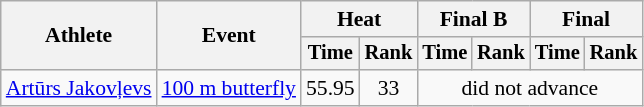<table class=wikitable style="font-size:90%">
<tr>
<th rowspan="2">Athlete</th>
<th rowspan="2">Event</th>
<th colspan="2">Heat</th>
<th colspan="2">Final B</th>
<th colspan="2">Final</th>
</tr>
<tr style="font-size:95%">
<th>Time</th>
<th>Rank</th>
<th>Time</th>
<th>Rank</th>
<th>Time</th>
<th>Rank</th>
</tr>
<tr align=center>
<td align=left><a href='#'>Artūrs Jakovļevs</a></td>
<td align=left><a href='#'>100 m butterfly</a></td>
<td>55.95</td>
<td>33</td>
<td colspan=6>did not advance</td>
</tr>
</table>
